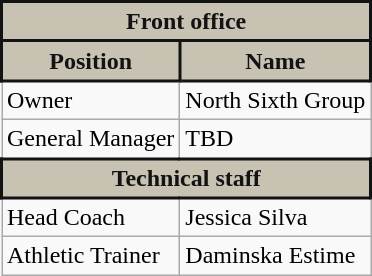<table class="wikitable">
<tr>
<th style="background:#c8c2b3; color:#131314; border:2px solid #131314;" colspan="2">Front office</th>
</tr>
<tr>
<th style="background:#c8c2b3; color:#131314; border:2px solid #131314;">Position</th>
<th style="background:#c8c2b3; color:#131314; border:2px solid #131314;">Name</th>
</tr>
<tr>
<td>Owner</td>
<td>North Sixth Group</td>
</tr>
<tr>
<td>General Manager</td>
<td>TBD</td>
</tr>
<tr>
<th style="background:#c8c2b3; color:#131314; border:2px solid #131314;" colspan="2">Technical staff</th>
</tr>
<tr>
<td>Head Coach</td>
<td>Jessica Silva</td>
</tr>
<tr>
<td>Athletic Trainer</td>
<td>Daminska Estime</td>
</tr>
</table>
